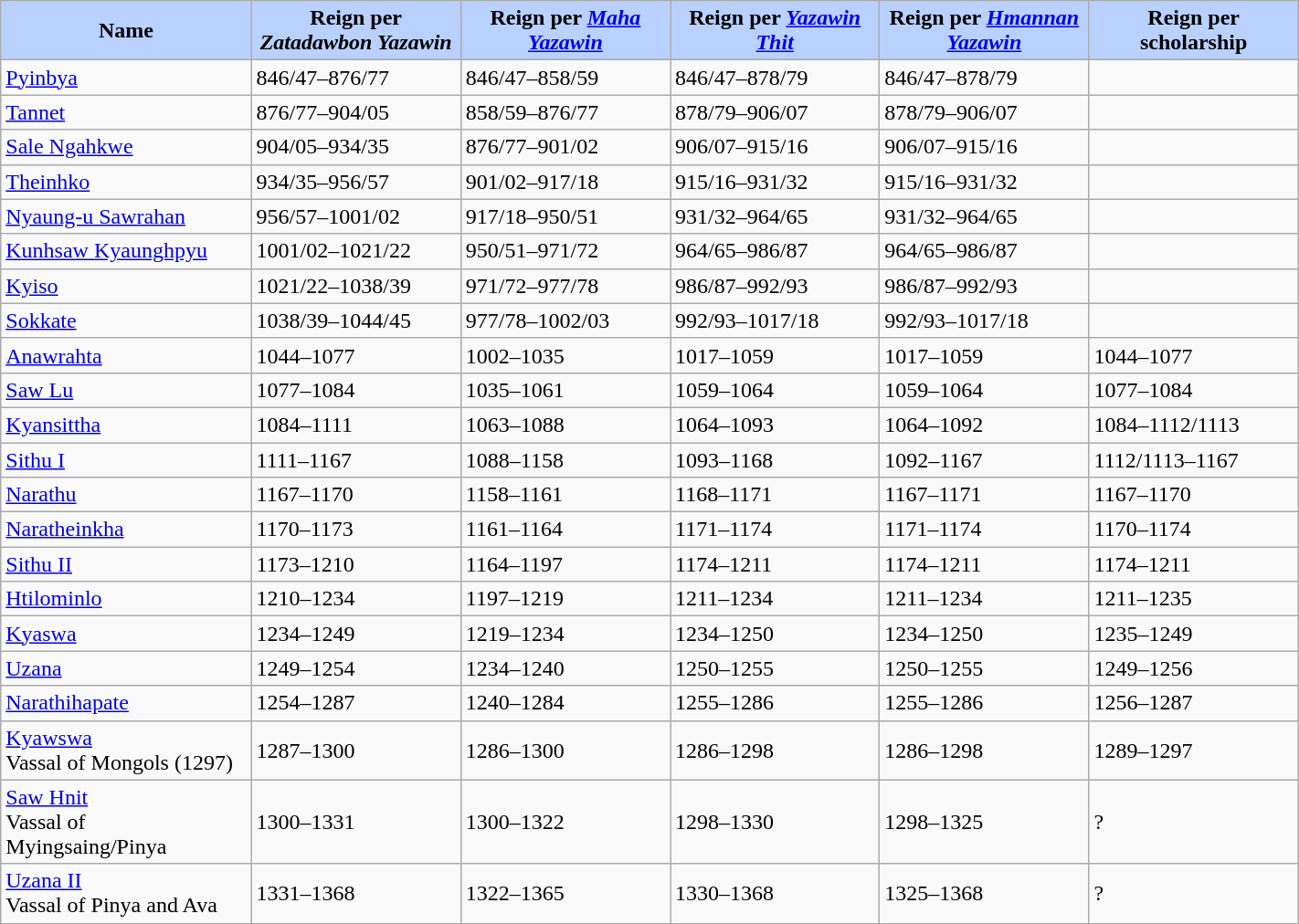<table width=75% class="wikitable">
<tr>
<th style="background-color:#B9D1FF" width=10%>Name</th>
<th style="background-color:#B9D1FF" width=10%>Reign per <em>Zatadawbon Yazawin</em></th>
<th style="background-color:#B9D1FF" width=10%>Reign per <em><a href='#'>Maha Yazawin</a></em></th>
<th style="background-color:#B9D1FF" width=10%>Reign per <em><a href='#'>Yazawin Thit</a></em></th>
<th style="background-color:#B9D1FF" width=10%>Reign per <em><a href='#'>Hmannan Yazawin</a></em></th>
<th style="background-color:#B9D1FF" width=10%>Reign per scholarship</th>
</tr>
<tr>
<td><a href='#'>Pyinbya</a></td>
<td>846/47–876/77</td>
<td>846/47–858/59</td>
<td>846/47–878/79</td>
<td>846/47–878/79</td>
<td></td>
</tr>
<tr>
<td><a href='#'>Tannet</a></td>
<td>876/77–904/05</td>
<td>858/59–876/77</td>
<td>878/79–906/07</td>
<td>878/79–906/07</td>
<td></td>
</tr>
<tr>
<td><a href='#'>Sale Ngahkwe</a></td>
<td>904/05–934/35</td>
<td>876/77–901/02</td>
<td>906/07–915/16</td>
<td>906/07–915/16</td>
<td></td>
</tr>
<tr>
<td><a href='#'>Theinhko</a></td>
<td>934/35–956/57</td>
<td>901/02–917/18</td>
<td>915/16–931/32</td>
<td>915/16–931/32</td>
<td></td>
</tr>
<tr>
<td><a href='#'>Nyaung-u Sawrahan</a></td>
<td>956/57–1001/02</td>
<td>917/18–950/51</td>
<td>931/32–964/65</td>
<td>931/32–964/65</td>
<td></td>
</tr>
<tr>
<td><a href='#'>Kunhsaw Kyaunghpyu</a></td>
<td>1001/02–1021/22</td>
<td>950/51–971/72</td>
<td>964/65–986/87</td>
<td>964/65–986/87</td>
<td></td>
</tr>
<tr>
<td><a href='#'>Kyiso</a></td>
<td>1021/22–1038/39</td>
<td>971/72–977/78</td>
<td>986/87–992/93</td>
<td>986/87–992/93</td>
<td></td>
</tr>
<tr>
<td><a href='#'>Sokkate</a></td>
<td>1038/39–1044/45</td>
<td>977/78–1002/03</td>
<td>992/93–1017/18</td>
<td>992/93–1017/18</td>
<td></td>
</tr>
<tr>
<td><a href='#'>Anawrahta</a></td>
<td>1044–1077</td>
<td>1002–1035</td>
<td>1017–1059</td>
<td>1017–1059</td>
<td>1044–1077</td>
</tr>
<tr>
<td><a href='#'>Saw Lu</a></td>
<td>1077–1084</td>
<td>1035–1061</td>
<td>1059–1064</td>
<td>1059–1064</td>
<td>1077–1084</td>
</tr>
<tr>
<td><a href='#'>Kyansittha</a></td>
<td>1084–1111</td>
<td>1063–1088</td>
<td>1064–1093</td>
<td>1064–1092</td>
<td>1084–1112/1113</td>
</tr>
<tr>
<td><a href='#'>Sithu I</a></td>
<td>1111–1167</td>
<td>1088–1158</td>
<td>1093–1168</td>
<td>1092–1167</td>
<td>1112/1113–1167</td>
</tr>
<tr>
<td><a href='#'>Narathu</a></td>
<td>1167–1170</td>
<td>1158–1161</td>
<td>1168–1171</td>
<td>1167–1171</td>
<td>1167–1170</td>
</tr>
<tr>
<td><a href='#'>Naratheinkha</a></td>
<td>1170–1173</td>
<td>1161–1164</td>
<td>1171–1174</td>
<td>1171–1174</td>
<td>1170–1174</td>
</tr>
<tr>
<td><a href='#'>Sithu II</a></td>
<td>1173–1210</td>
<td>1164–1197</td>
<td>1174–1211</td>
<td>1174–1211</td>
<td>1174–1211</td>
</tr>
<tr>
<td><a href='#'>Htilominlo</a></td>
<td>1210–1234</td>
<td>1197–1219</td>
<td>1211–1234</td>
<td>1211–1234</td>
<td>1211–1235</td>
</tr>
<tr>
<td><a href='#'>Kyaswa</a></td>
<td>1234–1249</td>
<td>1219–1234</td>
<td>1234–1250</td>
<td>1234–1250</td>
<td>1235–1249</td>
</tr>
<tr>
<td><a href='#'>Uzana</a></td>
<td>1249–1254</td>
<td>1234–1240</td>
<td>1250–1255</td>
<td>1250–1255</td>
<td>1249–1256</td>
</tr>
<tr>
<td><a href='#'>Narathihapate</a></td>
<td>1254–1287</td>
<td>1240–1284</td>
<td>1255–1286</td>
<td>1255–1286</td>
<td>1256–1287</td>
</tr>
<tr>
<td><a href='#'>Kyawswa</a> <br>Vassal of Mongols (1297)</td>
<td>1287–1300</td>
<td>1286–1300</td>
<td>1286–1298</td>
<td>1286–1298</td>
<td>1289–1297</td>
</tr>
<tr>
<td><a href='#'>Saw Hnit</a> <br>Vassal of Myingsaing/Pinya</td>
<td>1300–1331</td>
<td>1300–1322</td>
<td>1298–1330</td>
<td>1298–1325</td>
<td>?</td>
</tr>
<tr>
<td><a href='#'>Uzana II</a> <br>Vassal of Pinya and Ava</td>
<td>1331–1368</td>
<td>1322–1365</td>
<td>1330–1368</td>
<td>1325–1368</td>
<td>?</td>
</tr>
</table>
